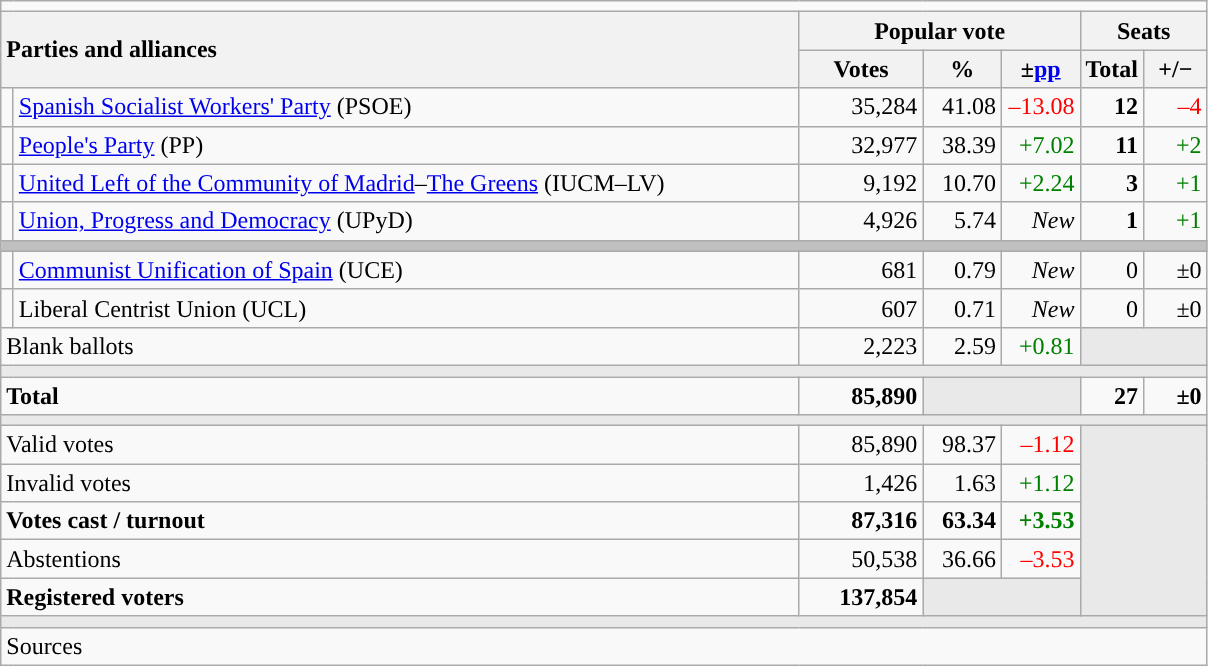<table class="wikitable" style="text-align:right;">
<tr>
<td colspan="7"></td>
</tr>
<tr>
<th style="text-align:left;" rowspan="2" colspan="2" width="525">Parties and alliances</th>
<th colspan="3">Popular vote</th>
<th colspan="2">Seats</th>
</tr>
<tr>
<th width="75">Votes</th>
<th width="45">%</th>
<th width="45">±<a href='#'>pp</a></th>
<th width="35">Total</th>
<th width="35">+/−</th>
</tr>
<tr>
<td width="1" style="color:inherit;background:"></td>
<td align="left"><a href='#'>Spanish Socialist Workers' Party</a> (PSOE)</td>
<td>35,284</td>
<td>41.08</td>
<td style="color:red;">–13.08</td>
<td><strong>12</strong></td>
<td style="color:red;">–4</td>
</tr>
<tr>
<td style="color:inherit;background:"></td>
<td align="left"><a href='#'>People's Party</a> (PP)</td>
<td>32,977</td>
<td>38.39</td>
<td style="color:green;">+7.02</td>
<td><strong>11</strong></td>
<td style="color:green;">+2</td>
</tr>
<tr>
<td style="color:inherit;background:"></td>
<td align="left"><a href='#'>United Left of the Community of Madrid</a>–<a href='#'>The Greens</a> (IUCM–LV)</td>
<td>9,192</td>
<td>10.70</td>
<td style="color:green;">+2.24</td>
<td><strong>3</strong></td>
<td style="color:green;">+1</td>
</tr>
<tr>
<td style="color:inherit;background:"></td>
<td align="left"><a href='#'>Union, Progress and Democracy</a> (UPyD)</td>
<td>4,926</td>
<td>5.74</td>
<td><em>New</em></td>
<td><strong>1</strong></td>
<td style="color:green;">+1</td>
</tr>
<tr>
<td colspan="7" bgcolor="#C0C0C0"></td>
</tr>
<tr>
<td style="color:inherit;background:"></td>
<td align="left"><a href='#'>Communist Unification of Spain</a> (UCE)</td>
<td>681</td>
<td>0.79</td>
<td><em>New</em></td>
<td>0</td>
<td>±0</td>
</tr>
<tr>
<td style="color:inherit;background:"></td>
<td align="left">Liberal Centrist Union (UCL)</td>
<td>607</td>
<td>0.71</td>
<td><em>New</em></td>
<td>0</td>
<td>±0</td>
</tr>
<tr>
<td align="left" colspan="2">Blank ballots</td>
<td>2,223</td>
<td>2.59</td>
<td style="color:green;">+0.81</td>
<td bgcolor="#E9E9E9" colspan="2"></td>
</tr>
<tr>
<td colspan="7" bgcolor="#E9E9E9"></td>
</tr>
<tr style="font-weight:bold;">
<td align="left" colspan="2">Total</td>
<td>85,890</td>
<td bgcolor="#E9E9E9" colspan="2"></td>
<td>27</td>
<td>±0</td>
</tr>
<tr>
<td colspan="7" bgcolor="#E9E9E9"></td>
</tr>
<tr>
<td align="left" colspan="2">Valid votes</td>
<td>85,890</td>
<td>98.37</td>
<td style="color:red;">–1.12</td>
<td bgcolor="#E9E9E9" colspan="2" rowspan="5"></td>
</tr>
<tr>
<td align="left" colspan="2">Invalid votes</td>
<td>1,426</td>
<td>1.63</td>
<td style="color:green;">+1.12</td>
</tr>
<tr style="font-weight:bold;">
<td align="left" colspan="2">Votes cast / turnout</td>
<td>87,316</td>
<td>63.34</td>
<td style="color:green;">+3.53</td>
</tr>
<tr>
<td align="left" colspan="2">Abstentions</td>
<td>50,538</td>
<td>36.66</td>
<td style="color:red;">–3.53</td>
</tr>
<tr style="font-weight:bold;">
<td align="left" colspan="2">Registered voters</td>
<td>137,854</td>
<td bgcolor="#E9E9E9" colspan="2"></td>
</tr>
<tr>
<td colspan="7" bgcolor="#E9E9E9"></td>
</tr>
<tr>
<td align="left" colspan="7">Sources</td>
</tr>
</table>
